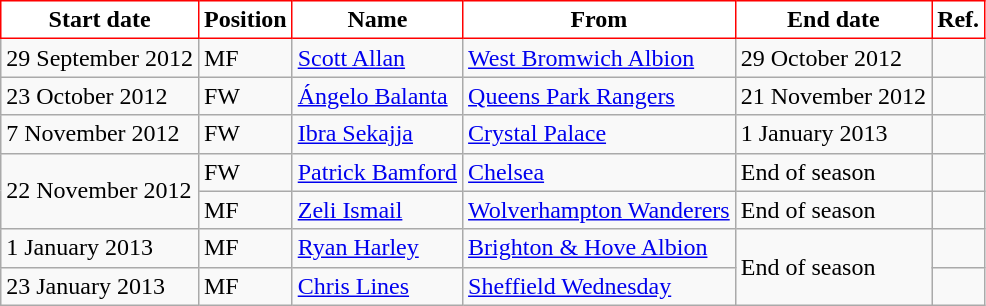<table class="wikitable">
<tr>
<th style="background:#FFFFFF; color:black; border:1px solid red;">Start date</th>
<th style="background:#FFFFFF; color:black; border:1px solid red;">Position</th>
<th style="background:#FFFFFF; color:black; border:1px solid red;">Name</th>
<th style="background:#FFFFFF; color:black; border:1px solid red;">From</th>
<th style="background:#FFFFFF; color:black; border:1px solid red;">End date</th>
<th style="background:#FFFFFF; color:black; border:1px solid red;">Ref.</th>
</tr>
<tr>
<td>29 September 2012</td>
<td>MF</td>
<td> <a href='#'>Scott Allan</a></td>
<td><a href='#'>West Bromwich Albion</a></td>
<td>29 October 2012</td>
<td></td>
</tr>
<tr>
<td>23 October 2012</td>
<td>FW</td>
<td> <a href='#'>Ángelo Balanta</a></td>
<td><a href='#'>Queens Park Rangers</a></td>
<td>21 November 2012</td>
<td></td>
</tr>
<tr>
<td>7 November 2012</td>
<td>FW</td>
<td> <a href='#'>Ibra Sekajja</a></td>
<td><a href='#'>Crystal Palace</a></td>
<td>1 January 2013</td>
<td></td>
</tr>
<tr>
<td rowspan="2">22 November 2012</td>
<td>FW</td>
<td> <a href='#'>Patrick Bamford</a></td>
<td><a href='#'>Chelsea</a></td>
<td>End of season</td>
<td></td>
</tr>
<tr>
<td>MF</td>
<td> <a href='#'>Zeli Ismail</a></td>
<td><a href='#'>Wolverhampton Wanderers</a></td>
<td>End of season</td>
<td></td>
</tr>
<tr>
<td>1 January 2013</td>
<td>MF</td>
<td> <a href='#'>Ryan Harley</a></td>
<td><a href='#'>Brighton & Hove Albion</a></td>
<td rowspan="2">End of season</td>
<td></td>
</tr>
<tr>
<td>23 January 2013</td>
<td>MF</td>
<td> <a href='#'>Chris Lines</a></td>
<td><a href='#'>Sheffield Wednesday</a></td>
<td></td>
</tr>
</table>
